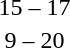<table style="text-align:center">
<tr>
<th width=200></th>
<th width=100></th>
<th width=200></th>
</tr>
<tr>
<td align=right><strong></strong></td>
<td>15 – 17</td>
<td align=right><strong></strong></td>
</tr>
<tr>
<td align=left></td>
<td>9 – 20</td>
<td align=left><strong></strong></td>
</tr>
</table>
